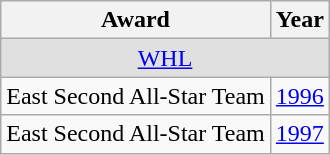<table class="wikitable">
<tr>
<th>Award</th>
<th>Year</th>
</tr>
<tr ALIGN="center" bgcolor="#e0e0e0">
<td colspan="3"><a href='#'>WHL</a></td>
</tr>
<tr>
<td>East Second All-Star Team</td>
<td><a href='#'>1996</a></td>
</tr>
<tr>
<td>East Second All-Star Team</td>
<td><a href='#'>1997</a></td>
</tr>
</table>
